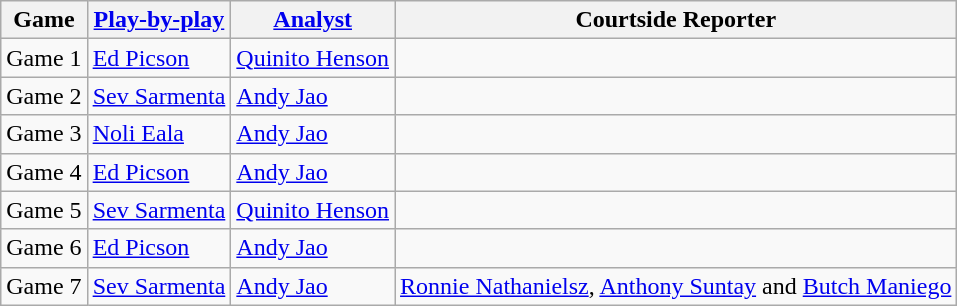<table class=wikitable>
<tr>
<th>Game</th>
<th><a href='#'>Play-by-play</a></th>
<th><a href='#'>Analyst</a></th>
<th>Courtside Reporter</th>
</tr>
<tr>
<td>Game 1</td>
<td><a href='#'>Ed Picson</a></td>
<td><a href='#'>Quinito Henson</a></td>
<td></td>
</tr>
<tr>
<td>Game 2</td>
<td><a href='#'>Sev Sarmenta</a></td>
<td><a href='#'>Andy Jao</a></td>
<td></td>
</tr>
<tr>
<td>Game 3</td>
<td><a href='#'>Noli Eala</a></td>
<td><a href='#'>Andy Jao</a></td>
<td></td>
</tr>
<tr>
<td>Game 4</td>
<td><a href='#'>Ed Picson</a></td>
<td><a href='#'>Andy Jao</a></td>
<td></td>
</tr>
<tr>
<td>Game 5</td>
<td><a href='#'>Sev Sarmenta</a></td>
<td><a href='#'>Quinito Henson</a></td>
<td></td>
</tr>
<tr>
<td>Game 6</td>
<td><a href='#'>Ed Picson</a></td>
<td><a href='#'>Andy Jao</a></td>
<td></td>
</tr>
<tr>
<td>Game 7</td>
<td><a href='#'>Sev Sarmenta</a></td>
<td><a href='#'>Andy Jao</a></td>
<td><a href='#'>Ronnie Nathanielsz</a>, <a href='#'>Anthony Suntay</a> and <a href='#'>Butch Maniego</a></td>
</tr>
</table>
